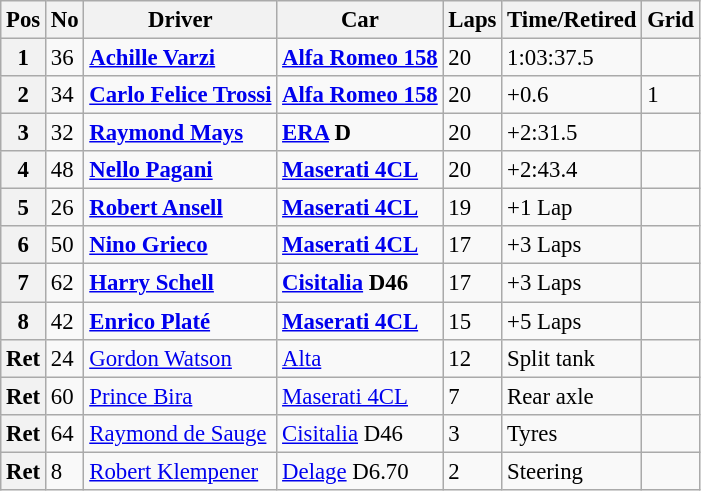<table class="wikitable" style="font-size: 95%;">
<tr>
<th>Pos</th>
<th>No</th>
<th>Driver</th>
<th>Car</th>
<th>Laps</th>
<th>Time/Retired</th>
<th>Grid</th>
</tr>
<tr>
<th>1</th>
<td>36</td>
<td> <strong><a href='#'>Achille Varzi</a></strong></td>
<td><strong><a href='#'>Alfa Romeo 158</a></strong></td>
<td>20</td>
<td>1:03:37.5</td>
<td></td>
</tr>
<tr>
<th>2</th>
<td>34</td>
<td> <strong><a href='#'>Carlo Felice Trossi</a></strong></td>
<td><strong><a href='#'>Alfa Romeo 158</a></strong></td>
<td>20</td>
<td>+0.6</td>
<td>1</td>
</tr>
<tr>
<th>3</th>
<td>32</td>
<td> <strong><a href='#'>Raymond Mays</a></strong></td>
<td><strong><a href='#'>ERA</a> D</strong></td>
<td>20</td>
<td>+2:31.5</td>
<td></td>
</tr>
<tr>
<th>4</th>
<td>48</td>
<td> <strong><a href='#'>Nello Pagani</a></strong></td>
<td><strong><a href='#'>Maserati 4CL</a></strong></td>
<td>20</td>
<td>+2:43.4</td>
<td></td>
</tr>
<tr>
<th>5</th>
<td>26</td>
<td> <strong><a href='#'>Robert Ansell</a></strong></td>
<td><strong><a href='#'>Maserati 4CL</a></strong></td>
<td>19</td>
<td>+1 Lap</td>
<td></td>
</tr>
<tr>
<th>6</th>
<td>50</td>
<td> <strong><a href='#'>Nino Grieco</a></strong></td>
<td><strong><a href='#'>Maserati 4CL</a></strong></td>
<td>17</td>
<td>+3 Laps</td>
<td></td>
</tr>
<tr>
<th>7</th>
<td>62</td>
<td> <strong><a href='#'>Harry Schell</a></strong></td>
<td><strong><a href='#'>Cisitalia</a> D46</strong></td>
<td>17</td>
<td>+3 Laps</td>
<td></td>
</tr>
<tr>
<th>8</th>
<td>42</td>
<td> <strong><a href='#'>Enrico Platé</a></strong></td>
<td><strong><a href='#'>Maserati 4CL</a></strong></td>
<td>15</td>
<td>+5 Laps</td>
<td></td>
</tr>
<tr>
<th>Ret</th>
<td>24</td>
<td> <a href='#'>Gordon Watson</a></td>
<td><a href='#'>Alta</a></td>
<td>12</td>
<td>Split tank</td>
<td></td>
</tr>
<tr>
<th>Ret</th>
<td>60</td>
<td> <a href='#'>Prince Bira</a></td>
<td><a href='#'>Maserati 4CL</a></td>
<td>7</td>
<td>Rear axle</td>
<td></td>
</tr>
<tr>
<th>Ret</th>
<td>64</td>
<td> <a href='#'>Raymond de Sauge</a></td>
<td><a href='#'>Cisitalia</a> D46</td>
<td>3</td>
<td>Tyres</td>
<td></td>
</tr>
<tr>
<th>Ret</th>
<td>8</td>
<td> <a href='#'>Robert Klempener</a></td>
<td><a href='#'>Delage</a> D6.70</td>
<td>2</td>
<td>Steering</td>
<td></td>
</tr>
</table>
